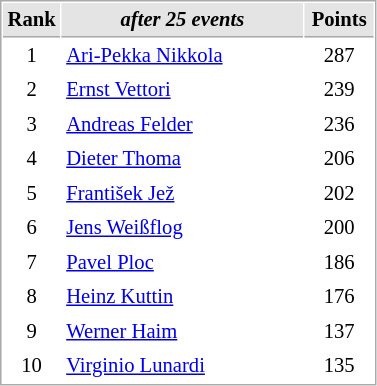<table cellspacing="1" cellpadding="3" style="border:1px solid #AAAAAA;font-size:86%">
<tr bgcolor="#E4E4E4">
<th style="border-bottom:1px solid #AAAAAA" width=10>Rank</th>
<th style="border-bottom:1px solid #AAAAAA" width=155><em>after 25 events</em></th>
<th style="border-bottom:1px solid #AAAAAA" width=40>Points</th>
</tr>
<tr>
<td align=center>1</td>
<td> <a href='#'>Ari-Pekka Nikkola</a></td>
<td align=center>287</td>
</tr>
<tr>
<td align=center>2</td>
<td> <a href='#'>Ernst Vettori</a></td>
<td align=center>239</td>
</tr>
<tr>
<td align=center>3</td>
<td> <a href='#'>Andreas Felder</a></td>
<td align=center>236</td>
</tr>
<tr>
<td align=center>4</td>
<td> <a href='#'>Dieter Thoma</a></td>
<td align=center>206</td>
</tr>
<tr>
<td align=center>5</td>
<td> <a href='#'>František Jež</a></td>
<td align=center>202</td>
</tr>
<tr>
<td align=center>6</td>
<td> <a href='#'>Jens Weißflog</a></td>
<td align=center>200</td>
</tr>
<tr>
<td align=center>7</td>
<td> <a href='#'>Pavel Ploc</a></td>
<td align=center>186</td>
</tr>
<tr>
<td align=center>8</td>
<td> <a href='#'>Heinz Kuttin</a></td>
<td align=center>176</td>
</tr>
<tr>
<td align=center>9</td>
<td> <a href='#'>Werner Haim</a></td>
<td align=center>137</td>
</tr>
<tr>
<td align=center>10</td>
<td> <a href='#'>Virginio Lunardi</a></td>
<td align=center>135</td>
</tr>
</table>
